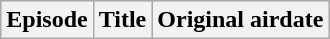<table class="wikitable plainrowheaders">
<tr bgcolor="#CCCCCC">
<th>Episode</th>
<th>Title</th>
<th>Original airdate<br>
















</th>
</tr>
</table>
